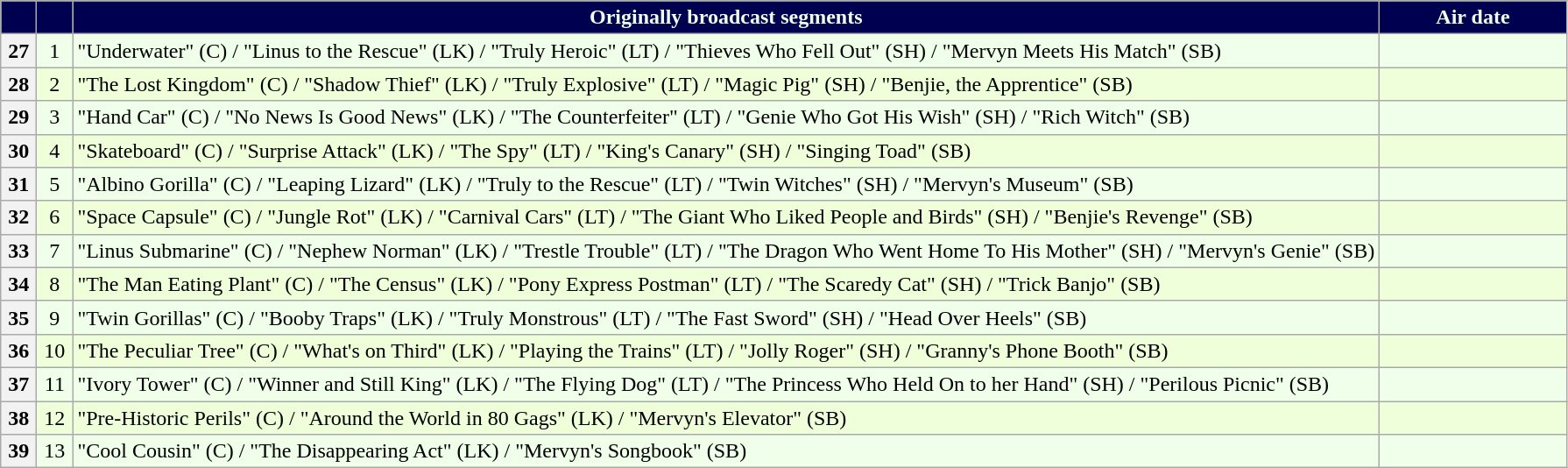<table class=wikitable style="text-align:center; background:#EFFFEA">
<tr style="color:#EFFFEA">
<th style="background:#000050; width:20px"></th>
<th style="background:#000050; width:20px"></th>
<th style="background:#000050">Originally broadcast segments</th>
<th style="background:#000050; width:135px">Air date</th>
</tr>
<tr>
<th>27</th>
<td>1</td>
<td align=left>"Underwater" (C) / "Linus to the Rescue" (LK) / "Truly Heroic" (LT) / "Thieves Who Fell Out" (SH) / "Mervyn Meets His Match" (SB)</td>
<td></td>
</tr>
<tr bgcolor="EFFFDA">
<th>28</th>
<td>2</td>
<td align=left>"The Lost Kingdom" (C) / "Shadow Thief" (LK) / "Truly Explosive" (LT) / "Magic Pig" (SH) / "Benjie, the Apprentice" (SB)</td>
<td></td>
</tr>
<tr>
<th>29</th>
<td>3</td>
<td align=left>"Hand Car" (C) / "No News Is Good News" (LK) / "The Counterfeiter" (LT) / "Genie Who Got His Wish" (SH) / "Rich Witch" (SB)</td>
<td></td>
</tr>
<tr bgcolor="EFFFDA">
<th>30</th>
<td>4</td>
<td align=left>"Skateboard" (C) / "Surprise Attack" (LK) / "The Spy" (LT) / "King's Canary" (SH) / "Singing Toad" (SB)</td>
<td></td>
</tr>
<tr>
<th>31</th>
<td>5</td>
<td align=left>"Albino Gorilla" (C) / "Leaping Lizard" (LK) / "Truly to the Rescue" (LT) / "Twin Witches" (SH) / "Mervyn's Museum" (SB)</td>
<td></td>
</tr>
<tr bgcolor="EFFFDA">
<th>32</th>
<td>6</td>
<td align=left>"Space Capsule" (C) / "Jungle Rot" (LK) / "Carnival Cars" (LT) / "The Giant Who Liked People and Birds" (SH) / "Benjie's Revenge" (SB)</td>
<td></td>
</tr>
<tr>
<th>33</th>
<td>7</td>
<td align=left>"Linus Submarine" (C) / "Nephew Norman" (LK) / "Trestle Trouble" (LT) / "The Dragon Who Went Home To His Mother" (SH) / "Mervyn's Genie" (SB)</td>
<td></td>
</tr>
<tr bgcolor="EFFFDA">
<th>34</th>
<td>8</td>
<td align=left>"The Man Eating Plant" (C) / "The Census" (LK) / "Pony Express Postman" (LT) / "The Scaredy Cat" (SH) / "Trick Banjo" (SB)</td>
<td></td>
</tr>
<tr>
<th>35</th>
<td>9</td>
<td align=left>"Twin Gorillas" (C) / "Booby Traps" (LK) / "Truly Monstrous" (LT) / "The Fast Sword" (SH) / "Head Over Heels" (SB)</td>
<td></td>
</tr>
<tr bgcolor="EFFFDA">
<th>36</th>
<td>10</td>
<td align=left>"The Peculiar Tree" (C) / "What's on Third" (LK) / "Playing the Trains" (LT) / "Jolly Roger" (SH) / "Granny's Phone Booth" (SB)</td>
<td></td>
</tr>
<tr>
<th>37</th>
<td>11</td>
<td align=left>"Ivory Tower" (C) / "Winner and Still King" (LK) / "The Flying Dog" (LT) / "The Princess Who Held On to her Hand" (SH) / "Perilous Picnic" (SB)</td>
<td></td>
</tr>
<tr bgcolor="EFFFDA">
<th>38</th>
<td>12</td>
<td align=left>"Pre-Historic Perils" (C) / "Around the World in 80 Gags" (LK) / "Mervyn's Elevator" (SB)</td>
<td></td>
</tr>
<tr>
<th>39</th>
<td>13</td>
<td align=left>"Cool Cousin" (C) / "The Disappearing Act" (LK) / "Mervyn's Songbook" (SB)</td>
<td></td>
</tr>
</table>
